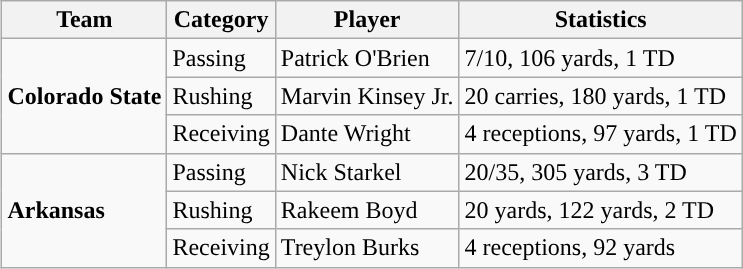<table class="wikitable" style="float: right;">
<tr>
<th>Team</th>
<th>Category</th>
<th>Player</th>
<th>Statistics</th>
</tr>
<tr>
<td rowspan=3><strong>Colorado State</strong></td>
<td>Passing</td>
<td>Patrick O'Brien</td>
<td>7/10, 106 yards, 1 TD</td>
</tr>
<tr>
<td>Rushing</td>
<td>Marvin Kinsey Jr.</td>
<td>20 carries, 180 yards, 1 TD</td>
</tr>
<tr>
<td>Receiving</td>
<td>Dante Wright</td>
<td>4 receptions, 97 yards, 1 TD</td>
</tr>
<tr>
<td rowspan=3><strong>Arkansas</strong></td>
<td>Passing</td>
<td>Nick Starkel</td>
<td>20/35, 305 yards, 3 TD</td>
</tr>
<tr>
<td>Rushing</td>
<td>Rakeem Boyd</td>
<td>20 yards, 122 yards, 2 TD</td>
</tr>
<tr>
<td>Receiving</td>
<td>Treylon Burks</td>
<td>4 receptions, 92 yards</td>
</tr>
</table>
